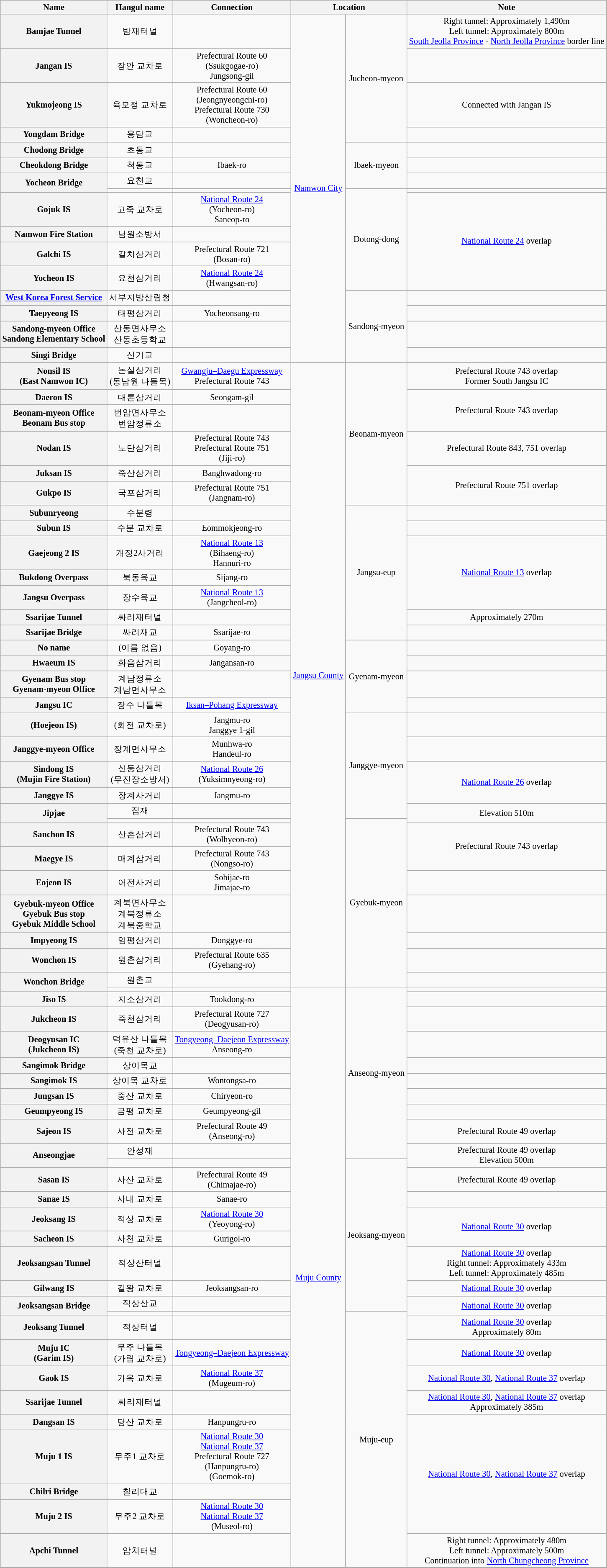<table class="wikitable" style="font-size: 85%; text-align: center;">
<tr>
<th>Name </th>
<th>Hangul name</th>
<th>Connection</th>
<th colspan="2">Location</th>
<th>Note</th>
</tr>
<tr>
<th>Bamjae Tunnel</th>
<td>밤재터널</td>
<td></td>
<td rowspan=16><a href='#'>Namwon City</a></td>
<td rowspan=4>Jucheon-myeon</td>
<td>Right tunnel: Approximately 1,490m<br>Left tunnel: Approximately 800m<br><a href='#'>South Jeolla Province</a> - <a href='#'>North Jeolla Province</a> border line</td>
</tr>
<tr>
<th>Jangan IS</th>
<td>장안 교차로</td>
<td>Prefectural Route 60<br>(Ssukgogae-ro)<br>Jungsong-gil</td>
<td></td>
</tr>
<tr>
<th>Yukmojeong IS</th>
<td>육모정 교차로</td>
<td>Prefectural Route 60<br>(Jeongnyeongchi-ro)<br>Prefectural Route 730<br>(Woncheon-ro)</td>
<td>Connected with Jangan IS</td>
</tr>
<tr>
<th>Yongdam Bridge</th>
<td>용담교</td>
<td></td>
<td></td>
</tr>
<tr>
<th>Chodong Bridge</th>
<td>초동교</td>
<td></td>
<td rowspan=3>Ibaek-myeon</td>
<td></td>
</tr>
<tr>
<th>Cheokdong Bridge</th>
<td>척동교</td>
<td>Ibaek-ro</td>
<td></td>
</tr>
<tr>
<th rowspan=2>Yocheon Bridge</th>
<td>요천교</td>
<td></td>
<td></td>
</tr>
<tr>
<td></td>
<td></td>
<td rowspan=5>Dotong-dong</td>
<td></td>
</tr>
<tr>
<th>Gojuk IS</th>
<td>고죽 교차로</td>
<td><a href='#'>National Route 24</a><br>(Yocheon-ro)<br>Saneop-ro</td>
<td rowspan=4><a href='#'>National Route 24</a> overlap</td>
</tr>
<tr>
<th>Namwon Fire Station</th>
<td>남원소방서</td>
<td></td>
</tr>
<tr>
<th>Galchi IS</th>
<td>갈치삼거리</td>
<td>Prefectural Route 721<br>(Bosan-ro)</td>
</tr>
<tr>
<th>Yocheon IS</th>
<td>요천삼거리</td>
<td><a href='#'>National Route 24</a><br>(Hwangsan-ro)</td>
</tr>
<tr>
<th><a href='#'>West Korea Forest Service</a></th>
<td>서부지방산림청</td>
<td></td>
<td rowspan=4>Sandong-myeon</td>
<td></td>
</tr>
<tr>
<th>Taepyeong IS</th>
<td>태평삼거리</td>
<td>Yocheonsang-ro</td>
<td></td>
</tr>
<tr>
<th>Sandong-myeon Office<br>Sandong Elementary School</th>
<td>산동면사무소<br>산동초등학교</td>
<td></td>
<td></td>
</tr>
<tr>
<th>Singi Bridge</th>
<td>신기교</td>
<td></td>
<td></td>
</tr>
<tr>
<th>Nonsil IS<br>(East Namwon IC)</th>
<td>논실삼거리<br>(동남원 나들목)</td>
<td><a href='#'>Gwangju–Daegu Expressway</a><br>Prefectural Route 743</td>
<td rowspan=30><a href='#'>Jangsu County</a></td>
<td rowspan=6>Beonam-myeon</td>
<td>Prefectural Route 743 overlap<br>Former South Jangsu IC</td>
</tr>
<tr>
<th>Daeron IS</th>
<td>대론삼거리</td>
<td>Seongam-gil</td>
<td rowspan=2>Prefectural Route 743 overlap</td>
</tr>
<tr>
<th>Beonam-myeon Office<br>Beonam Bus stop</th>
<td>번암면사무소<br>번암정류소</td>
<td></td>
</tr>
<tr>
<th>Nodan IS</th>
<td>노단삼거리</td>
<td>Prefectural Route 743<br>Prefectural Route 751<br>(Jiji-ro)</td>
<td>Prefectural Route 843, 751 overlap</td>
</tr>
<tr>
<th>Juksan IS</th>
<td>죽산삼거리</td>
<td>Banghwadong-ro</td>
<td rowspan=2>Prefectural Route 751 overlap</td>
</tr>
<tr>
<th>Gukpo IS</th>
<td>국포삼거리</td>
<td>Prefectural Route 751<br>(Jangnam-ro)</td>
</tr>
<tr>
<th>Subunryeong</th>
<td>수분령</td>
<td></td>
<td rowspan=7>Jangsu-eup</td>
<td></td>
</tr>
<tr>
<th>Subun IS</th>
<td>수분 교차로</td>
<td>Eommokjeong-ro</td>
<td></td>
</tr>
<tr>
<th>Gaejeong 2 IS</th>
<td>개정2사거리</td>
<td><a href='#'>National Route 13</a><br>(Bihaeng-ro)<br>Hannuri-ro</td>
<td rowspan=3><a href='#'>National Route 13</a> overlap</td>
</tr>
<tr>
<th>Bukdong Overpass</th>
<td>북동육교</td>
<td>Sijang-ro</td>
</tr>
<tr>
<th>Jangsu Overpass</th>
<td>장수육교</td>
<td><a href='#'>National Route 13</a><br>(Jangcheol-ro)</td>
</tr>
<tr>
<th>Ssarijae Tunnel</th>
<td>싸리재터널</td>
<td></td>
<td>Approximately 270m</td>
</tr>
<tr>
<th>Ssarijae Bridge</th>
<td>싸리재교</td>
<td>Ssarijae-ro</td>
<td></td>
</tr>
<tr>
<th>No name</th>
<td>(이름 없음)</td>
<td>Goyang-ro</td>
<td rowspan=4>Gyenam-myeon</td>
<td></td>
</tr>
<tr>
<th>Hwaeum IS</th>
<td>화음삼거리</td>
<td>Jangansan-ro</td>
<td></td>
</tr>
<tr>
<th>Gyenam Bus stop<br>Gyenam-myeon Office</th>
<td>계남정류소<br>계남면사무소</td>
<td></td>
<td></td>
</tr>
<tr>
<th>Jangsu IC</th>
<td>장수 나들목</td>
<td><a href='#'>Iksan–Pohang Expressway</a></td>
<td></td>
</tr>
<tr>
<th>(Hoejeon IS)</th>
<td>(회전 교차로)</td>
<td>Jangmu-ro<br>Janggye 1-gil</td>
<td rowspan=5>Janggye-myeon</td>
<td></td>
</tr>
<tr>
<th>Janggye-myeon Office</th>
<td>장계면사무소</td>
<td>Munhwa-ro<br>Handeul-ro</td>
<td></td>
</tr>
<tr>
<th>Sindong IS<br>(Mujin Fire Station)</th>
<td>신동삼거리<br>(무진장소방서)</td>
<td><a href='#'>National Route 26</a><br>(Yuksimnyeong-ro)</td>
<td rowspan=2><a href='#'>National Route 26</a> overlap</td>
</tr>
<tr>
<th>Janggye IS</th>
<td>장계사거리</td>
<td>Jangmu-ro</td>
</tr>
<tr>
<th rowspan=2>Jipjae</th>
<td>집재</td>
<td></td>
<td rowspan=2>Elevation 510m</td>
</tr>
<tr>
<td></td>
<td></td>
<td rowspan=8>Gyebuk-myeon</td>
</tr>
<tr>
<th>Sanchon IS</th>
<td>산촌삼거리</td>
<td>Prefectural Route 743<br>(Wolhyeon-ro)</td>
<td rowspan=2>Prefectural Route 743 overlap</td>
</tr>
<tr>
<th>Maegye IS</th>
<td>매계삼거리</td>
<td>Prefectural Route 743<br>(Nongso-ro)</td>
</tr>
<tr>
<th>Eojeon IS</th>
<td>어전사거리</td>
<td>Sobijae-ro<br>Jimajae-ro</td>
<td></td>
</tr>
<tr>
<th>Gyebuk-myeon Office<br>Gyebuk Bus stop<br>Gyebuk Middle School</th>
<td>계북면사무소<br>계북정류소<br>계북중학교</td>
<td></td>
<td></td>
</tr>
<tr>
<th>Impyeong IS</th>
<td>임평삼거리</td>
<td>Donggye-ro</td>
<td></td>
</tr>
<tr>
<th>Wonchon IS</th>
<td>원촌삼거리</td>
<td>Prefectural Route 635<br>(Gyehang-ro)</td>
<td></td>
</tr>
<tr>
<th rowspan=2>Wonchon Bridge</th>
<td>원촌교</td>
<td></td>
<td></td>
</tr>
<tr>
<td></td>
<td></td>
<td rowspan=28><a href='#'>Muju County</a></td>
<td rowspan=10>Anseong-myeon</td>
<td></td>
</tr>
<tr>
<th>Jiso IS</th>
<td>지소삼거리</td>
<td>Tookdong-ro</td>
<td></td>
</tr>
<tr>
<th>Jukcheon IS</th>
<td>죽천삼거리</td>
<td>Prefectural Route 727<br>(Deogyusan-ro)</td>
<td></td>
</tr>
<tr>
<th>Deogyusan IC<br>(Jukcheon IS)</th>
<td>덕유산 나들목<br>(죽천 교차로)</td>
<td><a href='#'>Tongyeong–Daejeon Expressway</a><br>Anseong-ro</td>
<td></td>
</tr>
<tr>
<th>Sangimok Bridge</th>
<td>상이목교</td>
<td></td>
<td></td>
</tr>
<tr>
<th>Sangimok IS</th>
<td>상이목 교차로</td>
<td>Wontongsa-ro</td>
<td></td>
</tr>
<tr>
<th>Jungsan IS</th>
<td>중산 교차로</td>
<td>Chiryeon-ro</td>
<td></td>
</tr>
<tr>
<th>Geumpyeong IS</th>
<td>금평 교차로</td>
<td>Geumpyeong-gil</td>
<td></td>
</tr>
<tr>
<th>Sajeon IS</th>
<td>사전 교차로</td>
<td>Prefectural Route 49<br>(Anseong-ro)</td>
<td>Prefectural Route 49 overlap</td>
</tr>
<tr>
<th rowspan=2>Anseongjae</th>
<td>안성재</td>
<td></td>
<td rowspan=2>Prefectural Route 49 overlap<br>Elevation 500m</td>
</tr>
<tr>
<td></td>
<td></td>
<td rowspan=8>Jeoksang-myeon</td>
</tr>
<tr>
<th>Sasan IS</th>
<td>사산 교차로</td>
<td>Prefectural Route 49<br>(Chimajae-ro)</td>
<td>Prefectural Route 49 overlap</td>
</tr>
<tr>
<th>Sanae IS</th>
<td>사내 교차로</td>
<td>Sanae-ro</td>
<td></td>
</tr>
<tr>
<th>Jeoksang IS</th>
<td>적상 교차로</td>
<td><a href='#'>National Route 30</a><br>(Yeoyong-ro)</td>
<td rowspan=2><a href='#'>National Route 30</a> overlap</td>
</tr>
<tr>
<th>Sacheon IS</th>
<td>사천 교차로</td>
<td>Gurigol-ro</td>
</tr>
<tr>
<th>Jeoksangsan Tunnel</th>
<td>적상산터널</td>
<td></td>
<td><a href='#'>National Route 30</a> overlap<br>Right tunnel: Approximately 433m<br>Left tunnel: Approximately 485m</td>
</tr>
<tr>
<th>Gilwang IS</th>
<td>길왕 교차로</td>
<td>Jeoksangsan-ro</td>
<td><a href='#'>National Route 30</a> overlap</td>
</tr>
<tr>
<th rowspan=2>Jeoksangsan Bridge</th>
<td>적상산교</td>
<td></td>
<td rowspan=2><a href='#'>National Route 30</a> overlap</td>
</tr>
<tr>
<td></td>
<td></td>
<td rowspan=10>Muju-eup</td>
</tr>
<tr>
<th>Jeoksang Tunnel</th>
<td>적상터널</td>
<td></td>
<td><a href='#'>National Route 30</a> overlap<br>Approximately 80m</td>
</tr>
<tr>
<th>Muju IC<br>(Garim IS)</th>
<td>무주 나들목<br>(가림 교차로)</td>
<td><a href='#'>Tongyeong–Daejeon Expressway</a></td>
<td><a href='#'>National Route 30</a> overlap</td>
</tr>
<tr>
<th>Gaok IS</th>
<td>가옥 교차로</td>
<td><a href='#'>National Route 37</a><br>(Mugeum-ro)</td>
<td><a href='#'>National Route 30</a>, <a href='#'>National Route 37</a> overlap</td>
</tr>
<tr>
<th>Ssarijae Tunnel</th>
<td>싸리재터널</td>
<td></td>
<td><a href='#'>National Route 30</a>, <a href='#'>National Route 37</a> overlap<br>Approximately 385m</td>
</tr>
<tr>
<th>Dangsan IS</th>
<td>당산 교차로</td>
<td>Hanpungru-ro</td>
<td rowspan=4><a href='#'>National Route 30</a>, <a href='#'>National Route 37</a> overlap</td>
</tr>
<tr>
<th>Muju 1 IS</th>
<td>무주1 교차로</td>
<td><a href='#'>National Route 30</a><br><a href='#'>National Route 37</a><br>Prefectural Route 727<br>(Hanpungru-ro)<br>(Goemok-ro)</td>
</tr>
<tr>
<th>Chilri Bridge</th>
<td>칠리대교</td>
<td></td>
</tr>
<tr>
<th>Muju 2 IS</th>
<td>무주2 교차로</td>
<td><a href='#'>National Route 30</a><br><a href='#'>National Route 37</a><br>(Museol-ro)</td>
</tr>
<tr>
<th>Apchi Tunnel</th>
<td>압치터널</td>
<td></td>
<td>Right tunnel: Approximately 480m<br>Left tunnel: Approximately 500m<br>Continuation into <a href='#'>North Chungcheong Province</a></td>
</tr>
<tr>
</tr>
</table>
